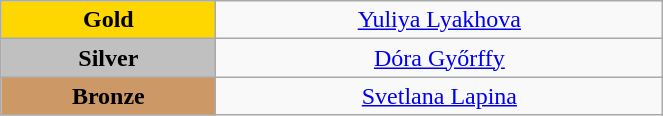<table class="wikitable" style="text-align:center; " width="35%">
<tr>
<td bgcolor="gold"><strong>Gold</strong></td>
<td><a href='#'>Yuliya Lyakhova</a><br>  <small><em></em></small></td>
</tr>
<tr>
<td bgcolor="silver"><strong>Silver</strong></td>
<td><a href='#'>Dóra Győrffy</a><br>  <small><em></em></small></td>
</tr>
<tr>
<td bgcolor="CC9966"><strong>Bronze</strong></td>
<td><a href='#'>Svetlana Lapina</a><br>  <small><em></em></small></td>
</tr>
</table>
